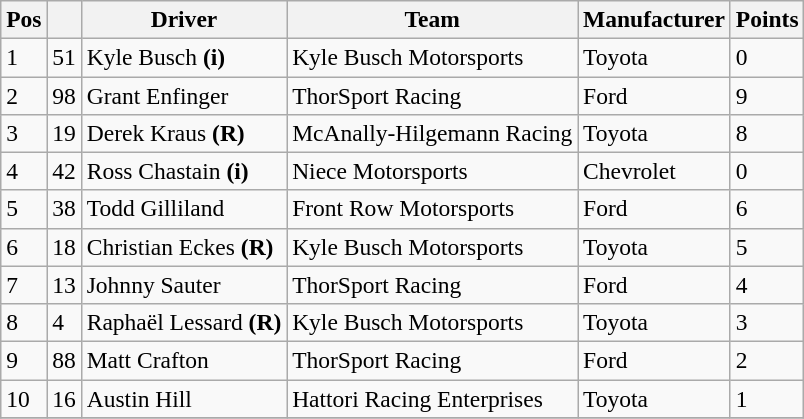<table class="wikitable" style="font-size:98%">
<tr>
<th>Pos</th>
<th></th>
<th>Driver</th>
<th>Team</th>
<th>Manufacturer</th>
<th>Points</th>
</tr>
<tr>
<td>1</td>
<td>51</td>
<td>Kyle Busch <strong>(i)</strong></td>
<td>Kyle Busch Motorsports</td>
<td>Toyota</td>
<td>0</td>
</tr>
<tr>
<td>2</td>
<td>98</td>
<td>Grant Enfinger</td>
<td>ThorSport Racing</td>
<td>Ford</td>
<td>9</td>
</tr>
<tr>
<td>3</td>
<td>19</td>
<td>Derek Kraus <strong>(R)</strong></td>
<td>McAnally-Hilgemann Racing</td>
<td>Toyota</td>
<td>8</td>
</tr>
<tr>
<td>4</td>
<td>42</td>
<td>Ross Chastain <strong>(i)</strong></td>
<td>Niece Motorsports</td>
<td>Chevrolet</td>
<td>0</td>
</tr>
<tr>
<td>5</td>
<td>38</td>
<td>Todd Gilliland</td>
<td>Front Row Motorsports</td>
<td>Ford</td>
<td>6</td>
</tr>
<tr>
<td>6</td>
<td>18</td>
<td>Christian Eckes <strong>(R)</strong></td>
<td>Kyle Busch Motorsports</td>
<td>Toyota</td>
<td>5</td>
</tr>
<tr>
<td>7</td>
<td>13</td>
<td>Johnny Sauter</td>
<td>ThorSport Racing</td>
<td>Ford</td>
<td>4</td>
</tr>
<tr>
<td>8</td>
<td>4</td>
<td>Raphaël Lessard <strong>(R)</strong></td>
<td>Kyle Busch Motorsports</td>
<td>Toyota</td>
<td>3</td>
</tr>
<tr>
<td>9</td>
<td>88</td>
<td>Matt Crafton</td>
<td>ThorSport Racing</td>
<td>Ford</td>
<td>2</td>
</tr>
<tr>
<td>10</td>
<td>16</td>
<td>Austin Hill</td>
<td>Hattori Racing Enterprises</td>
<td>Toyota</td>
<td>1</td>
</tr>
<tr>
</tr>
</table>
